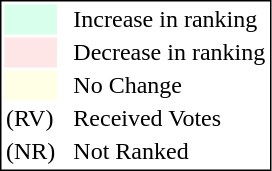<table style="border:1px solid black;">
<tr>
<td style="background:#D8FFEB; width:20px;"></td>
<td> </td>
<td>Increase in ranking</td>
</tr>
<tr>
<td style="background:#FFE6E6; width:20px;"></td>
<td> </td>
<td>Decrease in ranking</td>
</tr>
<tr>
<td style="background:#FFFFE6; width:20px;"></td>
<td> </td>
<td>No Change</td>
</tr>
<tr>
<td>(RV)</td>
<td> </td>
<td>Received Votes</td>
</tr>
<tr>
<td>(NR)</td>
<td> </td>
<td>Not Ranked</td>
</tr>
</table>
